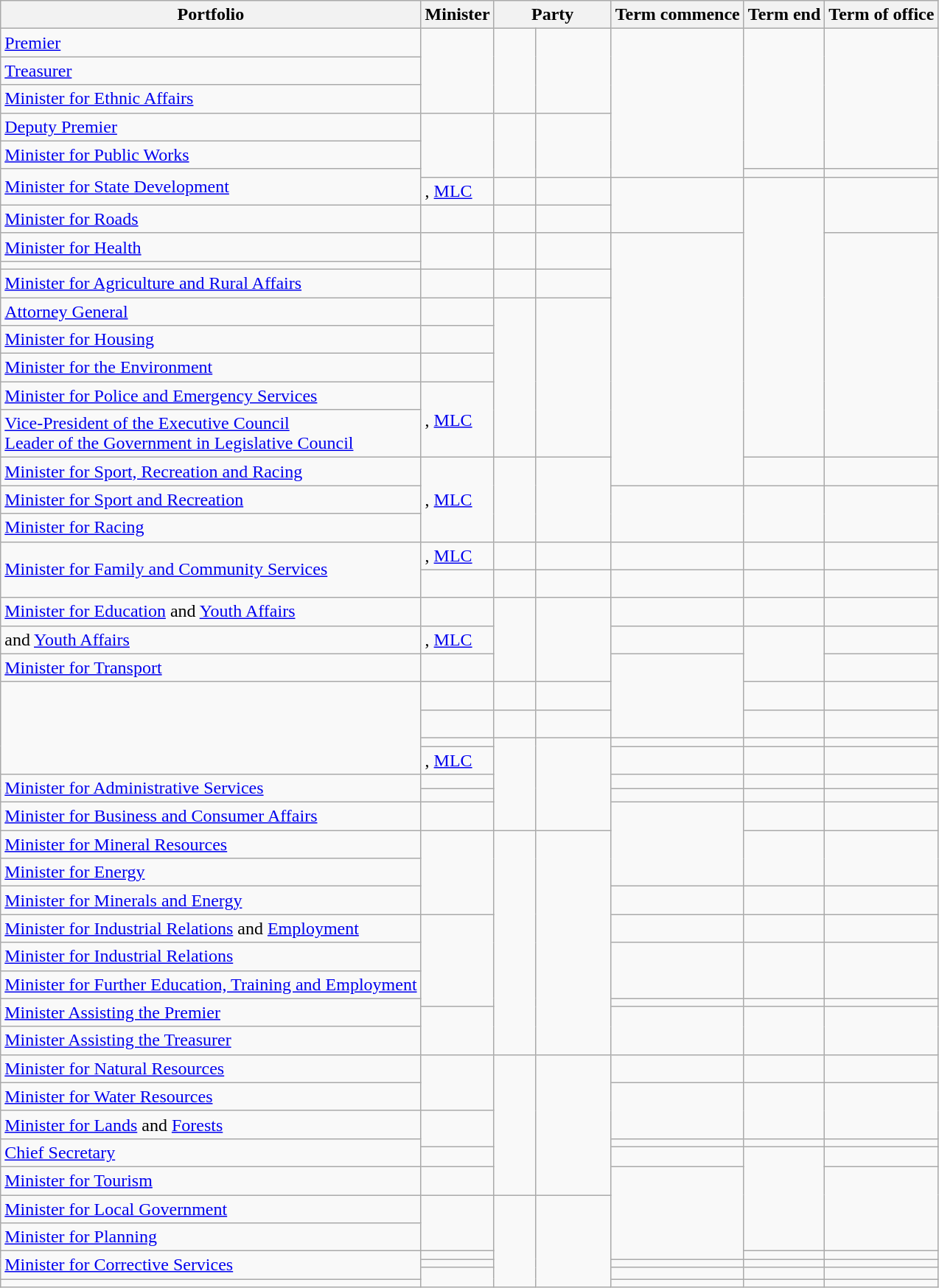<table class="wikitable sortable">
<tr>
<th>Portfolio</th>
<th>Minister</th>
<th colspan=2>Party</th>
<th>Term commence</th>
<th>Term end</th>
<th>Term of office</th>
</tr>
<tr>
<td><a href='#'>Premier</a></td>
<td rowspan=3></td>
<td rowspan=3 > </td>
<td rowspan=3 width=8%></td>
<td rowspan=6 align=center></td>
<td rowspan=5 align=center></td>
<td rowspan=5 align=right></td>
</tr>
<tr>
<td><a href='#'>Treasurer</a></td>
</tr>
<tr>
<td><a href='#'>Minister for Ethnic Affairs</a></td>
</tr>
<tr>
<td><a href='#'>Deputy Premier</a></td>
<td rowspan=3></td>
<td rowspan=3 > </td>
<td rowspan=3></td>
</tr>
<tr>
<td><a href='#'>Minister for Public Works</a></td>
</tr>
<tr>
<td rowspan=2><a href='#'>Minister for State Development</a></td>
<td align=center></td>
<td align=right></td>
</tr>
<tr>
<td>, <a href='#'>MLC</a></td>
<td> </td>
<td></td>
<td rowspan=2 align=center></td>
<td rowspan=10 align=center></td>
<td rowspan=2 align=right></td>
</tr>
<tr>
<td><a href='#'>Minister for Roads</a></td>
<td></td>
<td> </td>
<td></td>
</tr>
<tr>
<td><a href='#'>Minister for Health</a></td>
<td rowspan=2></td>
<td rowspan=2 > </td>
<td rowspan=2></td>
<td rowspan=9 align=center></td>
<td rowspan=8 align=right></td>
</tr>
<tr>
<td></td>
</tr>
<tr>
<td><a href='#'>Minister for Agriculture and Rural Affairs</a></td>
<td></td>
<td> </td>
<td></td>
</tr>
<tr>
<td><a href='#'>Attorney General</a></td>
<td></td>
<td rowspan=5 > </td>
<td rowspan=5></td>
</tr>
<tr>
<td><a href='#'>Minister for Housing</a></td>
<td></td>
</tr>
<tr>
<td><a href='#'>Minister for the Environment</a></td>
<td></td>
</tr>
<tr>
<td><a href='#'>Minister for Police and Emergency Services</a></td>
<td rowspan=2>, <a href='#'>MLC</a></td>
</tr>
<tr>
<td><a href='#'>Vice-President of the Executive Council</a><br><a href='#'>Leader of the Government in Legislative Council</a></td>
</tr>
<tr>
<td><a href='#'>Minister for Sport, Recreation and Racing</a></td>
<td rowspan=3>, <a href='#'>MLC</a></td>
<td rowspan=3 > </td>
<td rowspan=3></td>
<td align=center></td>
<td align=right></td>
</tr>
<tr>
<td><a href='#'>Minister for Sport and Recreation</a></td>
<td rowspan=2 align=center></td>
<td rowspan=2 align=center></td>
<td rowspan=2 align=right></td>
</tr>
<tr>
<td><a href='#'>Minister for Racing</a></td>
</tr>
<tr>
<td rowspan=2><a href='#'>Minister for Family and Community Services</a></td>
<td>, <a href='#'>MLC</a></td>
<td> </td>
<td></td>
<td align=center></td>
<td align=center></td>
<td align=right></td>
</tr>
<tr>
<td></td>
<td> </td>
<td></td>
<td align=center></td>
<td align=center></td>
<td align=right></td>
</tr>
<tr>
<td><a href='#'>Minister for Education</a> and <a href='#'>Youth Affairs</a></td>
<td></td>
<td rowspan=3 > </td>
<td rowspan=3></td>
<td align=center></td>
<td align=center></td>
<td align=right></td>
</tr>
<tr>
<td> and <a href='#'>Youth Affairs</a></td>
<td>, <a href='#'>MLC</a></td>
<td align=center></td>
<td rowspan=2 align=center></td>
<td align=right></td>
</tr>
<tr>
<td><a href='#'>Minister for Transport</a></td>
<td></td>
<td rowspan=3 align=center></td>
<td align=right></td>
</tr>
<tr>
<td rowspan=4></td>
<td></td>
<td> </td>
<td></td>
<td align=center></td>
<td align=right></td>
</tr>
<tr>
<td></td>
<td> </td>
<td></td>
<td align=center></td>
<td align=right></td>
</tr>
<tr>
<td></td>
<td rowspan=5 > </td>
<td rowspan=5></td>
<td align=center></td>
<td align=center></td>
<td align=right></td>
</tr>
<tr>
<td>, <a href='#'>MLC</a></td>
<td align=center></td>
<td align=center></td>
<td align=right></td>
</tr>
<tr>
<td rowspan=2><a href='#'>Minister for Administrative Services</a></td>
<td></td>
<td align=center></td>
<td align=center></td>
<td align=right></td>
</tr>
<tr>
<td></td>
<td align=center></td>
<td align=center></td>
<td align=right></td>
</tr>
<tr>
<td><a href='#'>Minister for Business and Consumer Affairs</a></td>
<td></td>
<td rowspan=3 align=center></td>
<td align=center></td>
<td align=right></td>
</tr>
<tr>
<td><a href='#'>Minister for Mineral Resources</a></td>
<td rowspan=3></td>
<td rowspan=9 > </td>
<td rowspan=9></td>
<td rowspan=2 align=center></td>
<td rowspan=2 align=right></td>
</tr>
<tr>
<td><a href='#'>Minister for Energy</a></td>
</tr>
<tr>
<td><a href='#'>Minister for Minerals and Energy</a></td>
<td align=center></td>
<td align=center></td>
<td align=right></td>
</tr>
<tr>
<td><a href='#'>Minister for Industrial Relations</a> and <a href='#'>Employment</a></td>
<td rowspan=4></td>
<td align=center></td>
<td align=center></td>
<td align=right></td>
</tr>
<tr>
<td><a href='#'>Minister for Industrial Relations</a></td>
<td rowspan=2 align=center></td>
<td rowspan=2 align=center></td>
<td rowspan=2 align=right></td>
</tr>
<tr>
<td><a href='#'>Minister for Further Education, Training and Employment</a></td>
</tr>
<tr>
<td rowspan=2><a href='#'>Minister Assisting the Premier</a></td>
<td align=center></td>
<td align=center></td>
<td align=right></td>
</tr>
<tr>
<td rowspan=2></td>
<td rowspan=2 align=center></td>
<td rowspan=2 align=center></td>
<td rowspan=2 align=right></td>
</tr>
<tr>
<td><a href='#'>Minister Assisting the Treasurer</a></td>
</tr>
<tr>
<td><a href='#'>Minister for Natural Resources</a></td>
<td rowspan=2></td>
<td rowspan=6 > </td>
<td rowspan=6></td>
<td align=center></td>
<td align=center></td>
<td align=right></td>
</tr>
<tr>
<td><a href='#'>Minister for Water Resources</a></td>
<td rowspan=2 align=center></td>
<td rowspan=2 align=center></td>
<td rowspan=2 align=right></td>
</tr>
<tr>
<td><a href='#'>Minister for Lands</a> and <a href='#'>Forests</a></td>
<td rowspan=2></td>
</tr>
<tr>
<td rowspan=2><a href='#'>Chief Secretary</a></td>
<td align=center></td>
<td align=center></td>
<td align=right></td>
</tr>
<tr>
<td></td>
<td align=center></td>
<td rowspan=4 align=center></td>
<td align=right></td>
</tr>
<tr>
<td><a href='#'>Minister for Tourism</a></td>
<td></td>
<td rowspan=4 align=center></td>
<td rowspan=3 align=right></td>
</tr>
<tr>
<td><a href='#'>Minister for Local Government</a></td>
<td rowspan=2></td>
<td rowspan=6 > </td>
<td rowspan=6></td>
</tr>
<tr>
<td><a href='#'>Minister for Planning</a></td>
</tr>
<tr>
<td rowspan=3><a href='#'>Minister for Corrective Services</a></td>
<td></td>
<td align=center></td>
<td align=right></td>
</tr>
<tr>
<td></td>
<td align=center></td>
<td align=center></td>
<td align=right></td>
</tr>
<tr>
<td rowspan=2></td>
<td align=center></td>
<td align=center></td>
<td align=right></td>
</tr>
<tr>
<td></td>
<td align=center></td>
<td align=center></td>
<td align=right></td>
</tr>
</table>
